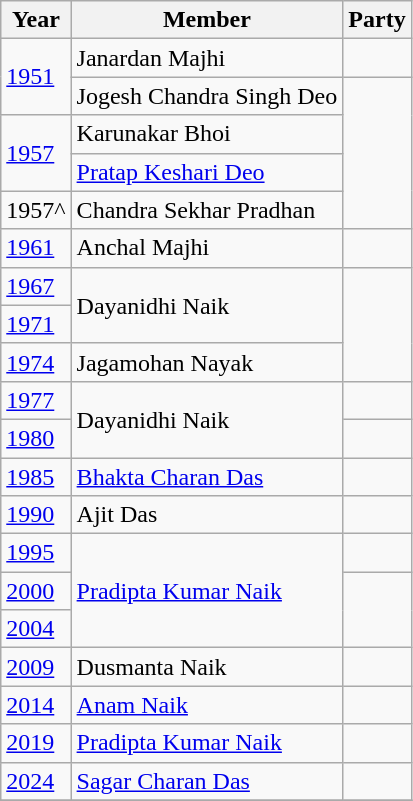<table class="wikitable">
<tr>
<th>Year</th>
<th>Member</th>
<th colspan=2>Party</th>
</tr>
<tr>
<td rowspan="2"><a href='#'>1951</a></td>
<td>Janardan Majhi</td>
<td></td>
</tr>
<tr>
<td>Jogesh Chandra Singh Deo</td>
</tr>
<tr>
<td rowspan="2"><a href='#'>1957</a></td>
<td>Karunakar Bhoi</td>
</tr>
<tr>
<td><a href='#'>Pratap Keshari Deo</a></td>
</tr>
<tr>
<td>1957^</td>
<td>Chandra Sekhar Pradhan</td>
</tr>
<tr>
<td><a href='#'>1961</a></td>
<td>Anchal Majhi</td>
<td></td>
</tr>
<tr>
<td><a href='#'>1967</a></td>
<td rowspan=2>Dayanidhi Naik</td>
</tr>
<tr>
<td><a href='#'>1971</a></td>
</tr>
<tr>
<td><a href='#'>1974</a></td>
<td>Jagamohan Nayak</td>
</tr>
<tr>
<td><a href='#'>1977</a></td>
<td rowspan=2>Dayanidhi Naik</td>
<td></td>
</tr>
<tr>
<td><a href='#'>1980</a></td>
<td></td>
</tr>
<tr>
<td><a href='#'>1985</a></td>
<td><a href='#'>Bhakta Charan Das</a></td>
<td></td>
</tr>
<tr>
<td><a href='#'>1990</a></td>
<td>Ajit Das</td>
<td></td>
</tr>
<tr>
<td><a href='#'>1995</a></td>
<td rowspan=3><a href='#'>Pradipta Kumar Naik</a></td>
<td></td>
</tr>
<tr>
<td><a href='#'>2000</a></td>
</tr>
<tr>
<td><a href='#'>2004</a></td>
</tr>
<tr>
<td><a href='#'>2009</a></td>
<td>Dusmanta Naik</td>
<td></td>
</tr>
<tr>
<td><a href='#'>2014</a></td>
<td><a href='#'>Anam Naik</a></td>
<td></td>
</tr>
<tr>
<td><a href='#'>2019</a></td>
<td><a href='#'>Pradipta Kumar Naik</a></td>
<td></td>
</tr>
<tr>
<td><a href='#'>2024</a></td>
<td><a href='#'>Sagar Charan Das</a></td>
<td></td>
</tr>
<tr>
</tr>
</table>
